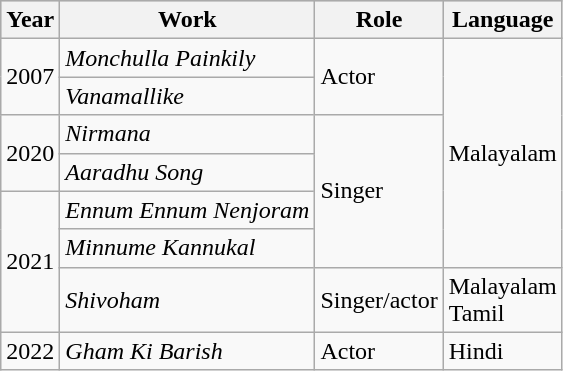<table class="wikitable sortable">
<tr style="background:#ccc;">
<th>Year</th>
<th>Work</th>
<th>Role</th>
<th>Language</th>
</tr>
<tr>
<td rowspan="2">2007</td>
<td><em>Monchulla Painkily</em></td>
<td rowspan="2">Actor</td>
<td rowspan="6">Malayalam</td>
</tr>
<tr>
<td><em>Vanamallike</em></td>
</tr>
<tr>
<td rowspan="2">2020</td>
<td><em>Nirmana</em></td>
<td rowspan="4">Singer</td>
</tr>
<tr>
<td><em>Aaradhu Song</em></td>
</tr>
<tr>
<td rowspan="3">2021</td>
<td><em>Ennum Ennum Nenjoram</em></td>
</tr>
<tr>
<td><em>Minnume Kannukal</em></td>
</tr>
<tr>
<td><em>Shivoham</em></td>
<td>Singer/actor</td>
<td>Malayalam<br>Tamil</td>
</tr>
<tr>
<td>2022</td>
<td><em>Gham Ki Barish</em></td>
<td>Actor</td>
<td>Hindi</td>
</tr>
</table>
